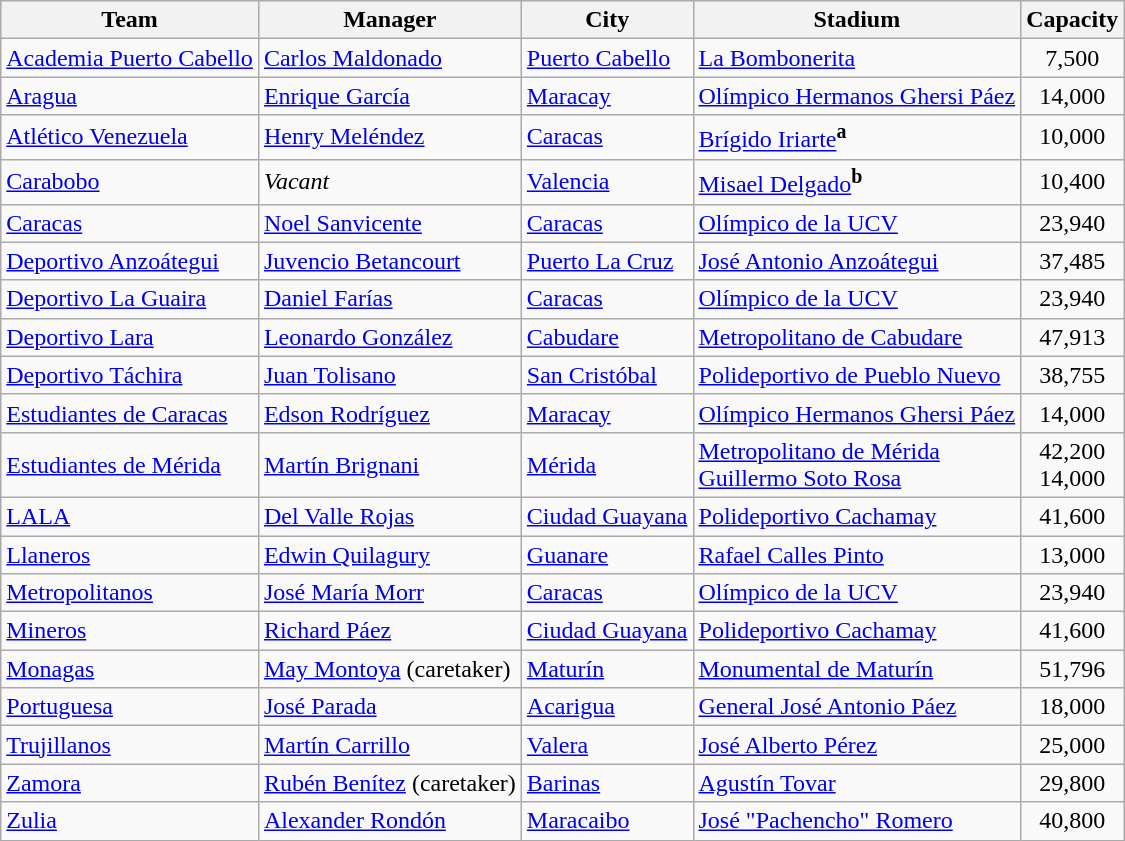<table class="wikitable sortable">
<tr>
<th>Team</th>
<th>Manager</th>
<th>City</th>
<th>Stadium</th>
<th>Capacity</th>
</tr>
<tr>
<td><a href='#'>Academia Puerto Cabello</a></td>
<td> <a href='#'>Carlos Maldonado</a></td>
<td><a href='#'>Puerto Cabello</a></td>
<td><a href='#'>La Bombonerita</a></td>
<td align=center>7,500</td>
</tr>
<tr>
<td><a href='#'>Aragua</a></td>
<td> <a href='#'>Enrique García</a></td>
<td><a href='#'>Maracay</a></td>
<td><a href='#'>Olímpico Hermanos Ghersi Páez</a></td>
<td align=center>14,000</td>
</tr>
<tr>
<td><a href='#'>Atlético Venezuela</a></td>
<td> <a href='#'>Henry Meléndez</a></td>
<td><a href='#'>Caracas</a></td>
<td><a href='#'>Brígido Iriarte</a><sup><strong>a</strong></sup></td>
<td align=center>10,000</td>
</tr>
<tr>
<td><a href='#'>Carabobo</a></td>
<td><em>Vacant</em></td>
<td><a href='#'>Valencia</a></td>
<td><a href='#'>Misael Delgado</a><sup><strong>b</strong></sup></td>
<td align=center>10,400</td>
</tr>
<tr>
<td><a href='#'>Caracas</a></td>
<td> <a href='#'>Noel Sanvicente</a></td>
<td><a href='#'>Caracas</a></td>
<td><a href='#'>Olímpico de la UCV</a></td>
<td align=center>23,940</td>
</tr>
<tr>
<td><a href='#'>Deportivo Anzoátegui</a></td>
<td> <a href='#'>Juvencio Betancourt</a></td>
<td><a href='#'>Puerto La Cruz</a></td>
<td><a href='#'>José Antonio Anzoátegui</a></td>
<td align=center>37,485</td>
</tr>
<tr>
<td><a href='#'>Deportivo La Guaira</a></td>
<td> <a href='#'>Daniel Farías</a></td>
<td><a href='#'>Caracas</a></td>
<td><a href='#'>Olímpico de la UCV</a></td>
<td align=center>23,940</td>
</tr>
<tr>
<td><a href='#'>Deportivo Lara</a></td>
<td> <a href='#'>Leonardo González</a></td>
<td><a href='#'>Cabudare</a></td>
<td><a href='#'>Metropolitano de Cabudare</a></td>
<td align=center>47,913</td>
</tr>
<tr>
<td><a href='#'>Deportivo Táchira</a></td>
<td> <a href='#'>Juan Tolisano</a></td>
<td><a href='#'>San Cristóbal</a></td>
<td><a href='#'>Polideportivo de Pueblo Nuevo</a></td>
<td align=center>38,755</td>
</tr>
<tr>
<td><a href='#'>Estudiantes de Caracas</a></td>
<td> <a href='#'>Edson Rodríguez</a></td>
<td><a href='#'>Maracay</a></td>
<td><a href='#'>Olímpico Hermanos Ghersi Páez</a></td>
<td align=center>14,000</td>
</tr>
<tr>
<td><a href='#'>Estudiantes de Mérida</a></td>
<td> <a href='#'>Martín Brignani</a></td>
<td><a href='#'>Mérida</a></td>
<td><a href='#'>Metropolitano de Mérida</a><br><a href='#'>Guillermo Soto Rosa</a></td>
<td align=center>42,200<br>14,000</td>
</tr>
<tr>
<td><a href='#'>LALA</a></td>
<td> <a href='#'>Del Valle Rojas</a></td>
<td><a href='#'>Ciudad Guayana</a></td>
<td><a href='#'>Polideportivo Cachamay</a></td>
<td align=center>41,600</td>
</tr>
<tr>
<td><a href='#'>Llaneros</a></td>
<td> <a href='#'>Edwin Quilagury</a></td>
<td><a href='#'>Guanare</a></td>
<td><a href='#'>Rafael Calles Pinto</a></td>
<td align=center>13,000</td>
</tr>
<tr>
<td><a href='#'>Metropolitanos</a></td>
<td> <a href='#'>José María Morr</a></td>
<td><a href='#'>Caracas</a></td>
<td><a href='#'>Olímpico de la UCV</a></td>
<td align=center>23,940</td>
</tr>
<tr>
<td><a href='#'>Mineros</a></td>
<td> <a href='#'>Richard Páez</a></td>
<td><a href='#'>Ciudad Guayana</a></td>
<td><a href='#'>Polideportivo Cachamay</a></td>
<td align=center>41,600</td>
</tr>
<tr>
<td><a href='#'>Monagas</a></td>
<td> <a href='#'>May Montoya</a> (caretaker)</td>
<td><a href='#'>Maturín</a></td>
<td><a href='#'>Monumental de Maturín</a></td>
<td align=center>51,796</td>
</tr>
<tr>
<td><a href='#'>Portuguesa</a></td>
<td> <a href='#'>José Parada</a></td>
<td><a href='#'>Acarigua</a></td>
<td><a href='#'>General José Antonio Páez</a></td>
<td align=center>18,000</td>
</tr>
<tr>
<td><a href='#'>Trujillanos</a></td>
<td> <a href='#'>Martín Carrillo</a></td>
<td><a href='#'>Valera</a></td>
<td><a href='#'>José Alberto Pérez</a></td>
<td align=center>25,000</td>
</tr>
<tr>
<td><a href='#'>Zamora</a></td>
<td> <a href='#'>Rubén Benítez</a> (caretaker)</td>
<td><a href='#'>Barinas</a></td>
<td><a href='#'>Agustín Tovar</a></td>
<td align=center>29,800</td>
</tr>
<tr>
<td><a href='#'>Zulia</a></td>
<td> <a href='#'>Alexander Rondón</a></td>
<td><a href='#'>Maracaibo</a></td>
<td><a href='#'>José "Pachencho" Romero</a></td>
<td align=center>40,800</td>
</tr>
</table>
